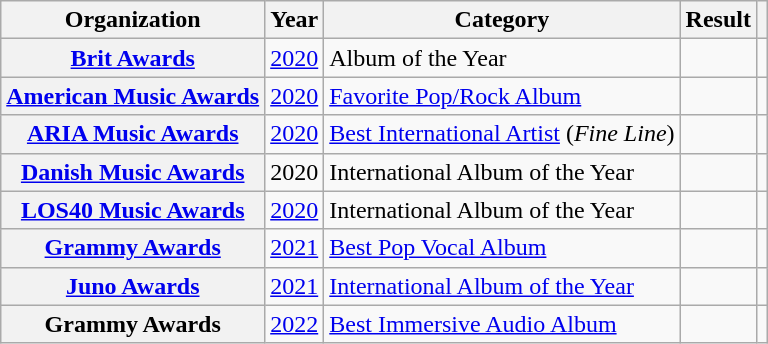<table class="wikitable sortable plainrowheaders" style="border:none; margin:0;">
<tr>
<th scope="col">Organization</th>
<th scope="col">Year</th>
<th scope="col">Category</th>
<th scope="col">Result</th>
<th scope="col" class="unsortable"></th>
</tr>
<tr>
<th scope="row"><a href='#'>Brit Awards</a></th>
<td><a href='#'>2020</a></td>
<td>Album of the Year</td>
<td></td>
<td style="text-align:center;"></td>
</tr>
<tr>
<th scope="row"><a href='#'>American Music Awards</a></th>
<td><a href='#'>2020</a></td>
<td><a href='#'>Favorite Pop/Rock Album</a></td>
<td></td>
<td style="text-align:center;"></td>
</tr>
<tr>
<th scope="row"><a href='#'>ARIA Music Awards</a></th>
<td><a href='#'>2020</a></td>
<td><a href='#'>Best International Artist</a> (<em>Fine Line</em>)</td>
<td></td>
<td style="text-align:center;"></td>
</tr>
<tr>
<th scope="row"><a href='#'>Danish Music Awards</a></th>
<td>2020</td>
<td>International Album of the Year</td>
<td></td>
<td style="text-align:center;"></td>
</tr>
<tr>
<th scope="row"><a href='#'>LOS40 Music Awards</a></th>
<td><a href='#'>2020</a></td>
<td>International Album of the Year</td>
<td></td>
<td style="text-align:center;"></td>
</tr>
<tr>
<th scope="row"><a href='#'>Grammy Awards</a></th>
<td><a href='#'>2021</a></td>
<td><a href='#'>Best Pop Vocal Album</a></td>
<td></td>
<td style="text-align:center;"></td>
</tr>
<tr>
<th scope="row"><a href='#'>Juno Awards</a></th>
<td><a href='#'>2021</a></td>
<td><a href='#'>International Album of the Year</a></td>
<td></td>
<td style="text-align:center;"></td>
</tr>
<tr>
<th scope="row">Grammy Awards</th>
<td><a href='#'>2022</a></td>
<td><a href='#'>Best Immersive Audio Album</a></td>
<td></td>
<td style="text-align:center;"></td>
</tr>
</table>
